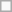<table class=wikitable>
<tr>
<td> </td>
</tr>
</table>
